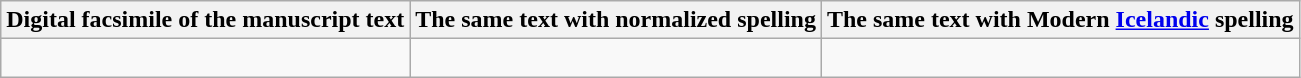<table class=wikitable>
<tr>
<th scope="col">Digital facsimile of the manuscript text</th>
<th scope="col">The same text with normalized spelling</th>
<th scope="col">The same text with Modern <a href='#'>Icelandic</a> spelling</th>
</tr>
<tr>
<td><br></td>
<td><br></td>
<td><br></td>
</tr>
</table>
